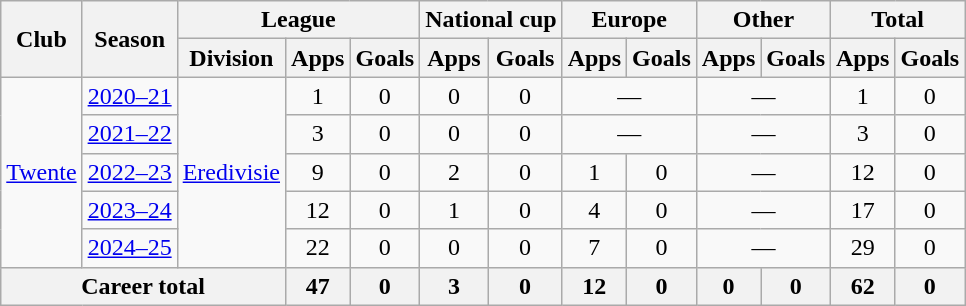<table class="wikitable" style="text-align:center">
<tr>
<th rowspan="2">Club</th>
<th rowspan="2">Season</th>
<th colspan="3">League</th>
<th colspan="2">National cup</th>
<th colspan="2">Europe</th>
<th colspan="2">Other</th>
<th colspan="2">Total</th>
</tr>
<tr>
<th>Division</th>
<th>Apps</th>
<th>Goals</th>
<th>Apps</th>
<th>Goals</th>
<th>Apps</th>
<th>Goals</th>
<th>Apps</th>
<th>Goals</th>
<th>Apps</th>
<th>Goals</th>
</tr>
<tr>
<td rowspan="5"><a href='#'>Twente</a></td>
<td><a href='#'>2020–21</a></td>
<td rowspan="5"><a href='#'>Eredivisie</a></td>
<td>1</td>
<td>0</td>
<td>0</td>
<td>0</td>
<td colspan="2">—</td>
<td colspan="2">—</td>
<td>1</td>
<td>0</td>
</tr>
<tr>
<td><a href='#'>2021–22</a></td>
<td>3</td>
<td>0</td>
<td>0</td>
<td>0</td>
<td colspan="2">—</td>
<td colspan="2">—</td>
<td>3</td>
<td>0</td>
</tr>
<tr>
<td><a href='#'>2022–23</a></td>
<td>9</td>
<td>0</td>
<td>2</td>
<td>0</td>
<td>1</td>
<td>0</td>
<td colspan="2">—</td>
<td>12</td>
<td>0</td>
</tr>
<tr>
<td><a href='#'>2023–24</a></td>
<td>12</td>
<td>0</td>
<td>1</td>
<td>0</td>
<td>4</td>
<td>0</td>
<td colspan="2">—</td>
<td>17</td>
<td>0</td>
</tr>
<tr>
<td><a href='#'>2024–25</a></td>
<td>22</td>
<td>0</td>
<td>0</td>
<td>0</td>
<td>7</td>
<td>0</td>
<td colspan="2">—</td>
<td>29</td>
<td>0</td>
</tr>
<tr>
<th colspan="3">Career total</th>
<th>47</th>
<th>0</th>
<th>3</th>
<th>0</th>
<th>12</th>
<th>0</th>
<th>0</th>
<th>0</th>
<th>62</th>
<th>0</th>
</tr>
</table>
